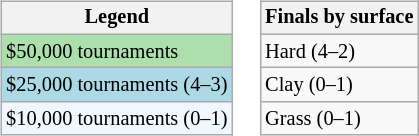<table>
<tr valign=top>
<td><br><table class=wikitable style="font-size:85%">
<tr>
<th>Legend</th>
</tr>
<tr bgcolor=#ADDFAD>
<td>$50,000 tournaments</td>
</tr>
<tr bgcolor=lightblue>
<td>$25,000 tournaments (4–3)</td>
</tr>
<tr bgcolor=#f0f8ff>
<td>$10,000 tournaments (0–1)</td>
</tr>
</table>
</td>
<td><br><table class=wikitable style="font-size:85%">
<tr bgcolor="#eeeeee">
<th>Finals by surface</th>
</tr>
<tr>
<td>Hard (4–2)</td>
</tr>
<tr>
<td>Clay (0–1)</td>
</tr>
<tr>
<td>Grass (0–1)</td>
</tr>
</table>
</td>
</tr>
</table>
